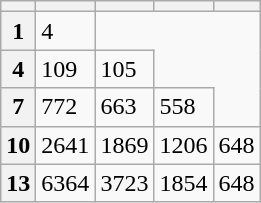<table class="wikitable">
<tr>
<th></th>
<th></th>
<th></th>
<th></th>
<th></th>
</tr>
<tr>
<th>1</th>
<td>4</td>
</tr>
<tr>
<th>4</th>
<td>109</td>
<td>105</td>
</tr>
<tr>
<th>7</th>
<td>772</td>
<td>663</td>
<td>558</td>
</tr>
<tr>
<th>10</th>
<td>2641</td>
<td>1869</td>
<td>1206</td>
<td>648</td>
</tr>
<tr>
<th>13</th>
<td>6364</td>
<td>3723</td>
<td>1854</td>
<td>648</td>
</tr>
</table>
